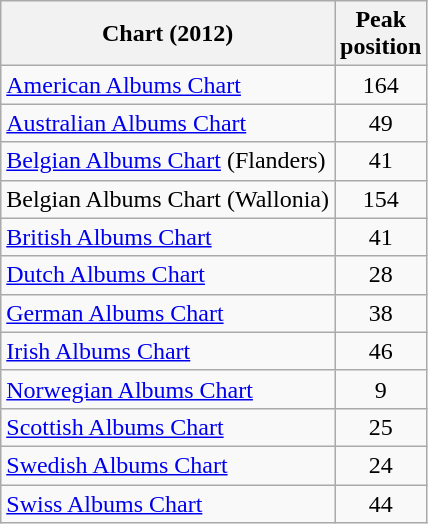<table class="wikitable sortable">
<tr>
<th>Chart (2012)</th>
<th>Peak<br>position</th>
</tr>
<tr>
<td><a href='#'>American Albums Chart</a></td>
<td style="text-align:center;">164</td>
</tr>
<tr>
<td><a href='#'>Australian Albums Chart</a></td>
<td style="text-align:center;">49</td>
</tr>
<tr>
<td><a href='#'>Belgian Albums Chart</a> (Flanders)</td>
<td style="text-align:center;">41</td>
</tr>
<tr>
<td>Belgian Albums Chart (Wallonia)</td>
<td style="text-align:center;">154</td>
</tr>
<tr>
<td><a href='#'>British Albums Chart</a></td>
<td style="text-align:center;">41</td>
</tr>
<tr>
<td><a href='#'>Dutch Albums Chart</a></td>
<td style="text-align:center;">28</td>
</tr>
<tr>
<td><a href='#'>German Albums Chart</a></td>
<td style="text-align:center;">38</td>
</tr>
<tr>
<td><a href='#'>Irish Albums Chart</a></td>
<td style="text-align:center;">46</td>
</tr>
<tr>
<td><a href='#'>Norwegian Albums Chart</a></td>
<td style="text-align:center;">9</td>
</tr>
<tr>
<td><a href='#'>Scottish Albums Chart</a></td>
<td style="text-align:center;">25</td>
</tr>
<tr>
<td><a href='#'>Swedish Albums Chart</a></td>
<td style="text-align:center;">24</td>
</tr>
<tr>
<td><a href='#'>Swiss Albums Chart</a></td>
<td style="text-align:center;">44</td>
</tr>
</table>
